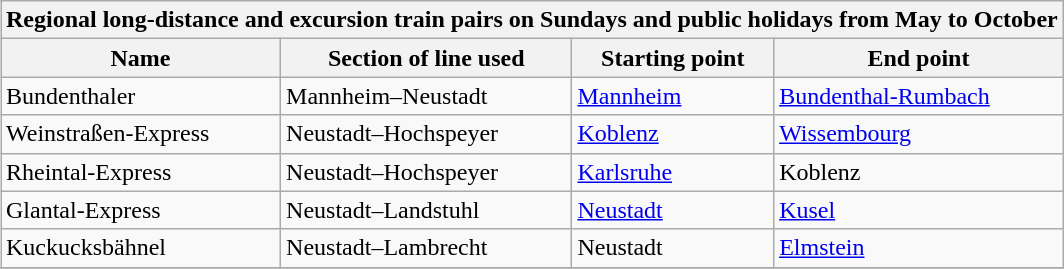<table class="wikitable" style="float:right;">
<tr>
<th colspan="5">Regional long-distance and excursion train pairs on Sundays and public holidays from May to October</th>
</tr>
<tr>
<th>Name</th>
<th>Section of line used</th>
<th>Starting point</th>
<th>End point</th>
</tr>
<tr>
<td>Bundenthaler</td>
<td>Mannheim–Neustadt</td>
<td><a href='#'>Mannheim</a></td>
<td><a href='#'>Bundenthal-Rumbach</a></td>
</tr>
<tr>
<td>Weinstraßen-Express</td>
<td>Neustadt–Hochspeyer</td>
<td><a href='#'>Koblenz</a></td>
<td><a href='#'>Wissembourg</a></td>
</tr>
<tr>
<td>Rheintal-Express</td>
<td>Neustadt–Hochspeyer</td>
<td><a href='#'>Karlsruhe</a></td>
<td>Koblenz</td>
</tr>
<tr>
<td>Glantal-Express</td>
<td>Neustadt–Landstuhl</td>
<td><a href='#'>Neustadt</a></td>
<td><a href='#'>Kusel</a></td>
</tr>
<tr>
<td>Kuckucksbähnel</td>
<td>Neustadt–Lambrecht</td>
<td>Neustadt</td>
<td><a href='#'>Elmstein</a></td>
</tr>
<tr>
</tr>
</table>
